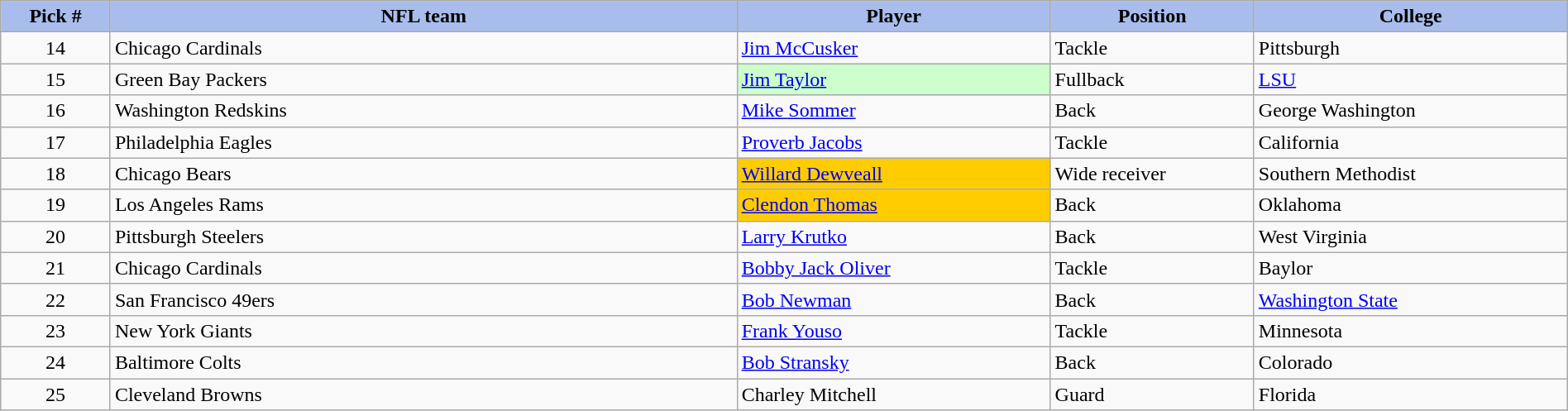<table class="wikitable sortable sortable" style="width: 100%">
<tr>
<th style="background:#A8BDEC;" width=7%>Pick #</th>
<th width=40% style="background:#A8BDEC;">NFL team</th>
<th width=20% style="background:#A8BDEC;">Player</th>
<th width=13% style="background:#A8BDEC;">Position</th>
<th style="background:#A8BDEC;">College</th>
</tr>
<tr>
<td align=center>14</td>
<td>Chicago Cardinals</td>
<td><a href='#'>Jim McCusker</a></td>
<td>Tackle</td>
<td>Pittsburgh</td>
</tr>
<tr>
<td align=center>15</td>
<td>Green Bay Packers</td>
<td bgcolor="#CCFFCC"><a href='#'>Jim Taylor</a></td>
<td>Fullback</td>
<td><a href='#'>LSU</a></td>
</tr>
<tr>
<td align=center>16</td>
<td>Washington Redskins</td>
<td><a href='#'>Mike Sommer</a></td>
<td>Back</td>
<td>George Washington</td>
</tr>
<tr>
<td align=center>17</td>
<td>Philadelphia Eagles</td>
<td><a href='#'>Proverb Jacobs</a></td>
<td>Tackle</td>
<td>California</td>
</tr>
<tr>
<td align=center>18</td>
<td>Chicago Bears</td>
<td bgcolor="#FFCC00"><a href='#'>Willard Dewveall</a></td>
<td>Wide receiver</td>
<td>Southern Methodist</td>
</tr>
<tr>
<td align=center>19</td>
<td>Los Angeles Rams</td>
<td bgcolor="#FFCC00"><a href='#'>Clendon Thomas</a></td>
<td>Back</td>
<td>Oklahoma</td>
</tr>
<tr>
<td align=center>20</td>
<td>Pittsburgh Steelers</td>
<td><a href='#'>Larry Krutko</a></td>
<td>Back</td>
<td>West Virginia</td>
</tr>
<tr>
<td align=center>21</td>
<td>Chicago Cardinals</td>
<td><a href='#'>Bobby Jack Oliver</a></td>
<td>Tackle</td>
<td>Baylor</td>
</tr>
<tr>
<td align=center>22</td>
<td>San Francisco 49ers</td>
<td><a href='#'>Bob Newman</a></td>
<td>Back</td>
<td><a href='#'>Washington State</a></td>
</tr>
<tr>
<td align=center>23</td>
<td>New York Giants</td>
<td><a href='#'>Frank Youso</a></td>
<td>Tackle</td>
<td>Minnesota</td>
</tr>
<tr>
<td align=center>24</td>
<td>Baltimore Colts</td>
<td><a href='#'>Bob Stransky</a></td>
<td>Back</td>
<td>Colorado</td>
</tr>
<tr>
<td align=center>25</td>
<td>Cleveland Browns</td>
<td>Charley Mitchell</td>
<td>Guard</td>
<td>Florida</td>
</tr>
</table>
